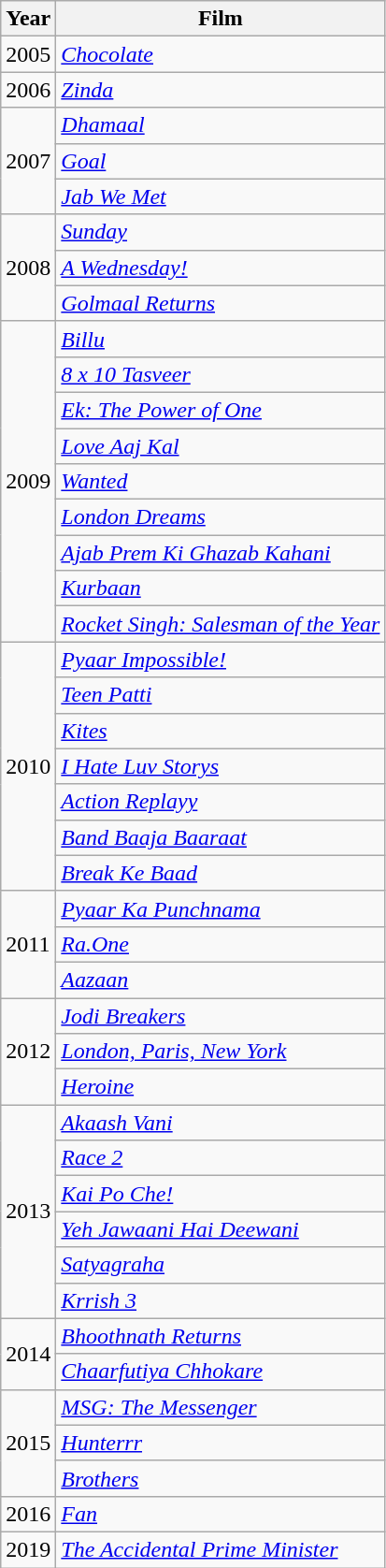<table class="wikitable">
<tr>
<th>Year</th>
<th>Film</th>
</tr>
<tr>
<td>2005</td>
<td><a href='#'><em>Chocolate</em></a></td>
</tr>
<tr>
<td>2006</td>
<td><a href='#'><em>Zinda</em></a></td>
</tr>
<tr>
<td rowspan="3">2007</td>
<td><em><a href='#'>Dhamaal</a></em></td>
</tr>
<tr>
<td><a href='#'><em>Goal</em></a></td>
</tr>
<tr>
<td><em><a href='#'>Jab We Met</a></em></td>
</tr>
<tr>
<td rowspan="3">2008</td>
<td><a href='#'><em>Sunday</em></a></td>
</tr>
<tr>
<td><em><a href='#'>A Wednesday!</a></em></td>
</tr>
<tr>
<td><em><a href='#'>Golmaal Returns</a></em></td>
</tr>
<tr>
<td rowspan="9">2009</td>
<td><em><a href='#'>Billu</a></em></td>
</tr>
<tr>
<td><em><a href='#'>8 x 10 Tasveer</a></em></td>
</tr>
<tr>
<td><em><a href='#'>Ek: The Power of One</a></em></td>
</tr>
<tr>
<td><em><a href='#'>Love Aaj Kal</a></em></td>
</tr>
<tr>
<td><a href='#'><em>Wanted</em></a></td>
</tr>
<tr>
<td><em><a href='#'>London Dreams</a></em></td>
</tr>
<tr>
<td><em><a href='#'>Ajab Prem Ki Ghazab Kahani</a></em></td>
</tr>
<tr>
<td><a href='#'><em>Kurbaan</em></a></td>
</tr>
<tr>
<td><em><a href='#'>Rocket Singh: Salesman of the Year</a></em></td>
</tr>
<tr>
<td rowspan="7">2010</td>
<td><em><a href='#'>Pyaar Impossible!</a></em></td>
</tr>
<tr>
<td><a href='#'><em>Teen Patti</em></a></td>
</tr>
<tr>
<td><a href='#'><em>Kites</em></a></td>
</tr>
<tr>
<td><em><a href='#'>I Hate Luv Storys</a></em></td>
</tr>
<tr>
<td><em><a href='#'>Action Replayy</a></em></td>
</tr>
<tr>
<td><em><a href='#'>Band Baaja Baaraat</a></em></td>
</tr>
<tr>
<td><em><a href='#'>Break Ke Baad</a></em></td>
</tr>
<tr>
<td rowspan="3">2011</td>
<td><em><a href='#'>Pyaar Ka Punchnama</a></em></td>
</tr>
<tr>
<td><em><a href='#'>Ra.One</a></em></td>
</tr>
<tr>
<td><em><a href='#'>Aazaan</a></em></td>
</tr>
<tr>
<td rowspan="3">2012</td>
<td><em><a href='#'>Jodi Breakers</a></em></td>
</tr>
<tr>
<td><em><a href='#'>London, Paris, New York</a></em></td>
</tr>
<tr>
<td><a href='#'><em>Heroine</em></a></td>
</tr>
<tr>
<td rowspan="6">2013</td>
<td><em><a href='#'>Akaash Vani</a></em></td>
</tr>
<tr>
<td><em><a href='#'>Race 2</a></em></td>
</tr>
<tr>
<td><em><a href='#'>Kai Po Che!</a></em></td>
</tr>
<tr>
<td><em><a href='#'>Yeh Jawaani Hai Deewani</a></em></td>
</tr>
<tr>
<td><a href='#'><em>Satyagraha</em></a></td>
</tr>
<tr>
<td><em><a href='#'>Krrish 3</a></em></td>
</tr>
<tr>
<td rowspan="2">2014</td>
<td><em><a href='#'>Bhoothnath Returns</a></em></td>
</tr>
<tr>
<td><em><a href='#'>Chaarfutiya Chhokare</a></em></td>
</tr>
<tr>
<td rowspan="3">2015</td>
<td><em><a href='#'>MSG: The Messenger</a></em></td>
</tr>
<tr>
<td><em><a href='#'>Hunterrr</a></em></td>
</tr>
<tr>
<td><a href='#'><em>Brothers</em></a></td>
</tr>
<tr>
<td>2016</td>
<td><a href='#'><em>Fan</em></a></td>
</tr>
<tr>
<td>2019</td>
<td><a href='#'><em>The Accidental Prime Minister</em></a></td>
</tr>
</table>
